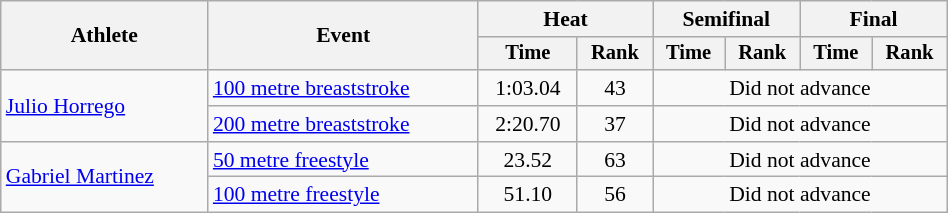<table class="wikitable" style="text-align:center; font-size:90%; width:50%;">
<tr>
<th rowspan="2">Athlete</th>
<th rowspan="2">Event</th>
<th colspan="2">Heat</th>
<th colspan="2">Semifinal</th>
<th colspan="2">Final</th>
</tr>
<tr style="font-size:95%">
<th>Time</th>
<th>Rank</th>
<th>Time</th>
<th>Rank</th>
<th>Time</th>
<th>Rank</th>
</tr>
<tr>
<td align=left rowspan=2><a href='#'>Julio Horrego</a></td>
<td align=left><a href='#'>100 metre breaststroke</a></td>
<td>1:03.04</td>
<td>43</td>
<td colspan=4>Did not advance</td>
</tr>
<tr>
<td align=left><a href='#'>200 metre breaststroke</a></td>
<td>2:20.70</td>
<td>37</td>
<td colspan=4>Did not advance</td>
</tr>
<tr>
<td align=left rowspan=2><a href='#'>Gabriel Martinez</a></td>
<td align=left><a href='#'>50 metre freestyle</a></td>
<td>23.52</td>
<td>63</td>
<td colspan=4>Did not advance</td>
</tr>
<tr>
<td align=left><a href='#'>100 metre freestyle</a></td>
<td>51.10</td>
<td>56</td>
<td colspan=4>Did not advance</td>
</tr>
</table>
